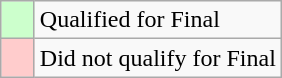<table class="wikitable">
<tr>
<td width=15px bgcolor="#cfc"></td>
<td>Qualified for Final</td>
</tr>
<tr>
<td width=15px bgcolor=#fcc></td>
<td>Did not qualify for Final</td>
</tr>
</table>
